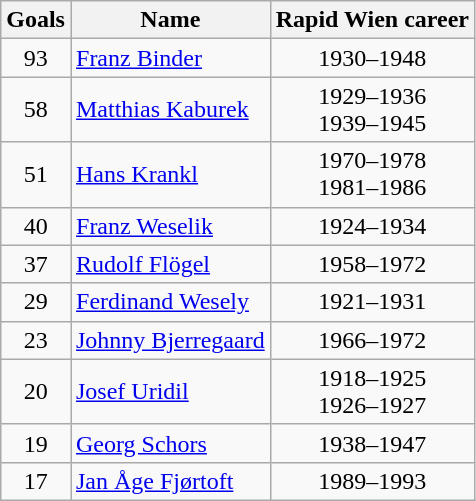<table class="wikitable" style="text-align:center">
<tr>
<th>Goals</th>
<th>Name</th>
<th>Rapid Wien career</th>
</tr>
<tr>
<td>93</td>
<td align="left"> <a href='#'>Franz Binder</a></td>
<td>1930–1948</td>
</tr>
<tr>
<td>58</td>
<td align="left"> <a href='#'>Matthias Kaburek</a></td>
<td>1929–1936<br>1939–1945</td>
</tr>
<tr>
<td>51</td>
<td align="left"> <a href='#'>Hans Krankl</a></td>
<td>1970–1978<br>1981–1986</td>
</tr>
<tr>
<td>40</td>
<td align="left"> <a href='#'>Franz Weselik</a></td>
<td>1924–1934</td>
</tr>
<tr>
<td>37</td>
<td align="left"> <a href='#'>Rudolf Flögel</a></td>
<td>1958–1972</td>
</tr>
<tr>
<td>29</td>
<td align="left"> <a href='#'>Ferdinand Wesely</a></td>
<td>1921–1931</td>
</tr>
<tr>
<td>23</td>
<td align="left"> <a href='#'>Johnny Bjerregaard</a></td>
<td>1966–1972</td>
</tr>
<tr>
<td>20</td>
<td align="left"> <a href='#'>Josef Uridil</a></td>
<td>1918–1925<br>1926–1927</td>
</tr>
<tr>
<td>19</td>
<td align="left"> <a href='#'>Georg Schors</a></td>
<td>1938–1947</td>
</tr>
<tr>
<td>17</td>
<td align="left"> <a href='#'>Jan Åge Fjørtoft</a></td>
<td>1989–1993</td>
</tr>
</table>
